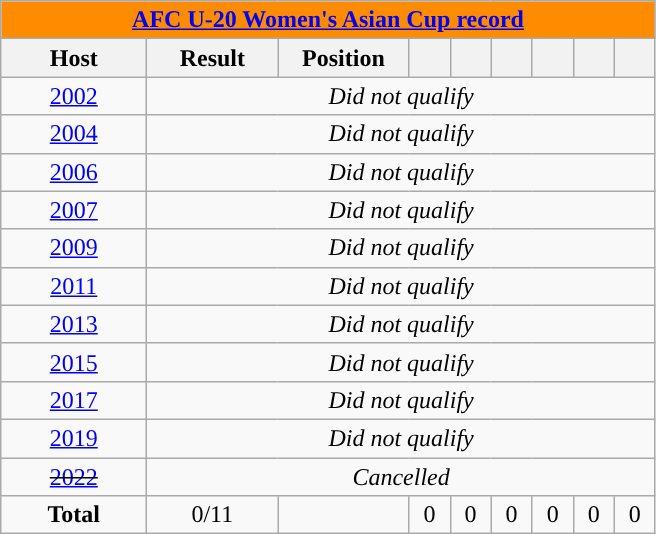<table class="wikitable collapsible" style="text-align: center;">
<tr>
<th colspan=12 style="background: #FF8C00; color: #0000FF;"><a href='#'>AFC U-20 Women's Asian Cup record</a></th>
</tr>
<tr>
<th width="90">Host</th>
<th width="80">Result</th>
<th width="80">Position</th>
<th width="20"></th>
<th width="20"></th>
<th width="20"></th>
<th width="20"></th>
<th width="20"></th>
<th width="20"></th>
</tr>
<tr>
<td> <a href='#'>2002</a></td>
<td colspan=10><em>Did not qualify</em></td>
</tr>
<tr>
<td> <a href='#'>2004</a></td>
<td colspan=10><em>Did not qualify</em></td>
</tr>
<tr>
<td> <a href='#'>2006</a></td>
<td colspan=10><em>Did not qualify</em></td>
</tr>
<tr>
<td> <a href='#'>2007</a></td>
<td colspan=10><em>Did not qualify</em></td>
</tr>
<tr>
<td> <a href='#'>2009</a></td>
<td colspan=10><em>Did not qualify</em></td>
</tr>
<tr>
<td> <a href='#'>2011</a></td>
<td colspan=10><em>Did not qualify</em></td>
</tr>
<tr>
<td> <a href='#'>2013</a></td>
<td colspan=10><em>Did not qualify</em></td>
</tr>
<tr>
<td> <a href='#'>2015</a></td>
<td colspan=10><em>Did not qualify</em></td>
</tr>
<tr>
<td> <a href='#'>2017</a></td>
<td colspan=10><em>Did not qualify</em></td>
</tr>
<tr>
<td> <a href='#'>2019</a></td>
<td colspan=10><em>Did not qualify</em></td>
</tr>
<tr>
<td><s><a href='#'>2022</a></s></td>
<td colspan=10><em>Cancelled</em></td>
</tr>
<tr>
<td><strong>Total</strong></td>
<td>0/11</td>
<td></td>
<td>0</td>
<td>0</td>
<td>0</td>
<td>0</td>
<td>0</td>
<td>0</td>
</tr>
</table>
